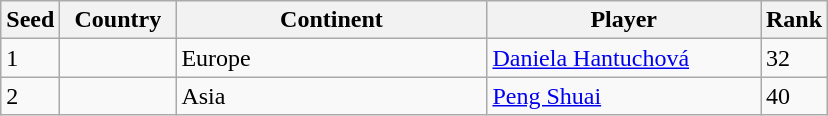<table class="sortable wikitable">
<tr>
<th>Seed</th>
<th width=70>Country</th>
<th width=200>Continent</th>
<th width=175>Player</th>
<th>Rank</th>
</tr>
<tr>
<td>1</td>
<td></td>
<td>Europe</td>
<td><a href='#'>Daniela Hantuchová</a></td>
<td>32</td>
</tr>
<tr>
<td>2</td>
<td></td>
<td>Asia</td>
<td><a href='#'>Peng Shuai</a></td>
<td>40</td>
</tr>
</table>
